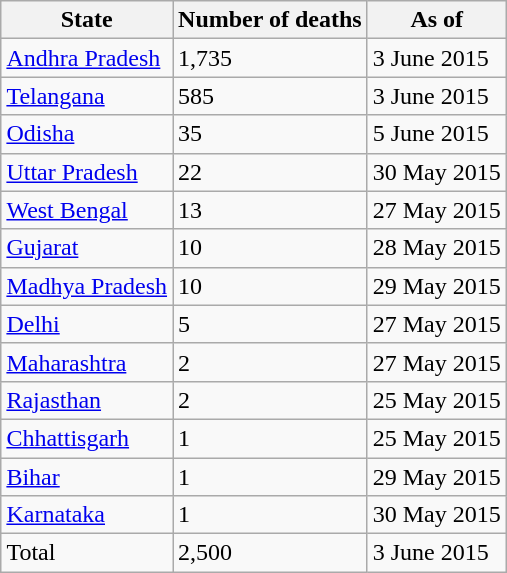<table class="wikitable" style="float:right; clear:right; margin-left:0.5em">
<tr>
<th>State</th>
<th>Number of deaths</th>
<th>As of</th>
</tr>
<tr>
<td><a href='#'>Andhra Pradesh</a></td>
<td>1,735</td>
<td>3 June 2015</td>
</tr>
<tr>
<td><a href='#'>Telangana</a></td>
<td>585</td>
<td>3 June 2015</td>
</tr>
<tr>
<td><a href='#'>Odisha</a></td>
<td>35</td>
<td>5 June 2015</td>
</tr>
<tr>
<td><a href='#'>Uttar Pradesh</a></td>
<td>22</td>
<td>30 May 2015</td>
</tr>
<tr>
<td><a href='#'>West Bengal</a></td>
<td>13</td>
<td>27 May 2015</td>
</tr>
<tr>
<td><a href='#'>Gujarat</a></td>
<td>10</td>
<td>28 May 2015</td>
</tr>
<tr>
<td><a href='#'>Madhya Pradesh</a></td>
<td>10</td>
<td>29 May 2015</td>
</tr>
<tr>
<td><a href='#'>Delhi</a></td>
<td>5</td>
<td>27 May 2015</td>
</tr>
<tr>
<td><a href='#'>Maharashtra</a></td>
<td>2</td>
<td>27 May 2015</td>
</tr>
<tr>
<td><a href='#'>Rajasthan</a></td>
<td>2</td>
<td>25 May 2015</td>
</tr>
<tr>
<td><a href='#'>Chhattisgarh</a></td>
<td>1</td>
<td>25 May 2015</td>
</tr>
<tr>
<td><a href='#'>Bihar</a></td>
<td>1</td>
<td>29 May 2015</td>
</tr>
<tr>
<td><a href='#'>Karnataka</a></td>
<td>1</td>
<td>30 May 2015</td>
</tr>
<tr>
<td>Total</td>
<td>2,500</td>
<td>3 June 2015</td>
</tr>
</table>
